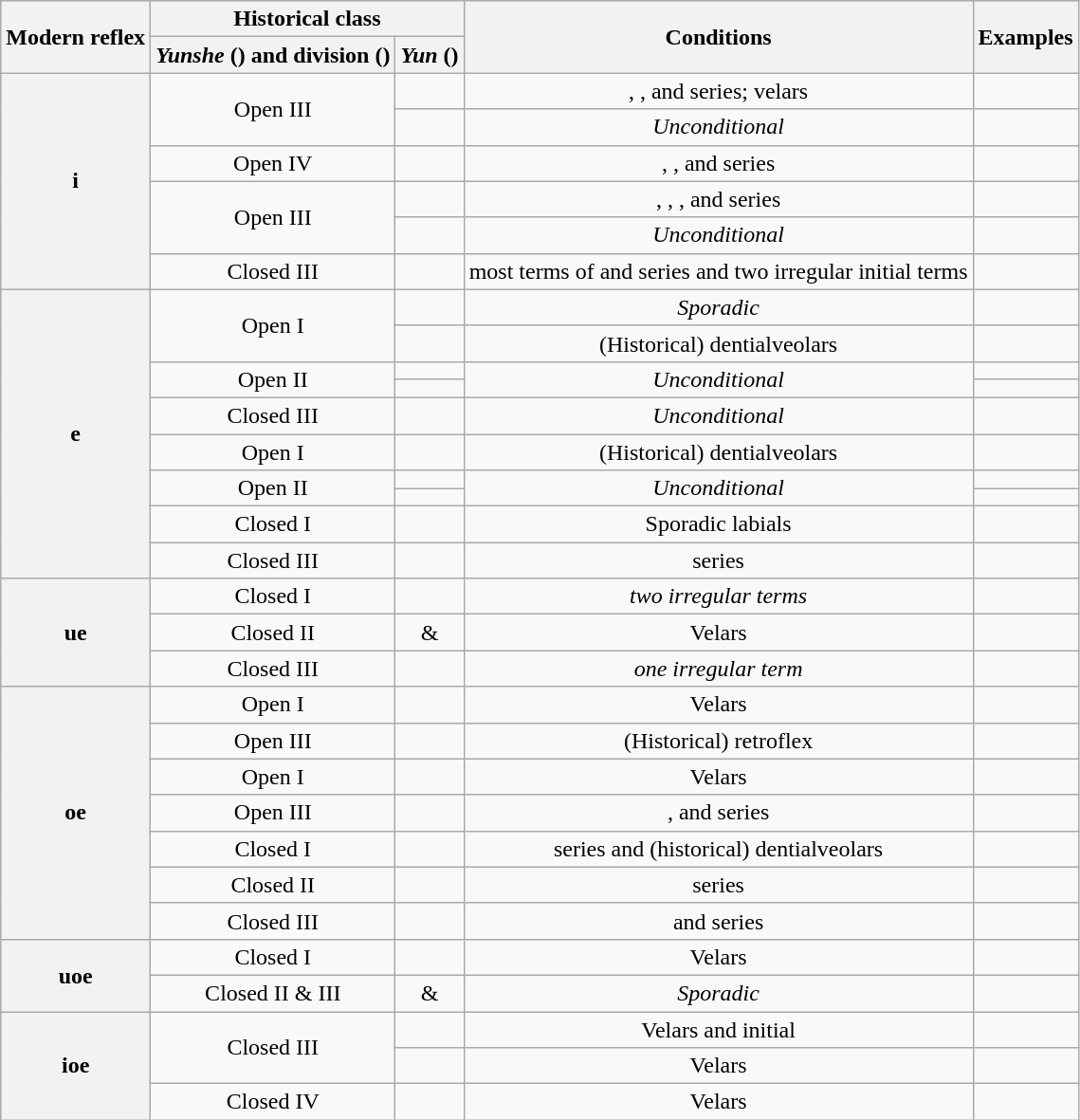<table class="wikitable mw-collapsible mw-collapsed" style="text-align:center;">
<tr>
<th rowspan=2>Modern reflex</th>
<th colspan=2>Historical class</th>
<th rowspan=2>Conditions</th>
<th rowspan=2>Examples</th>
</tr>
<tr>
<th><em>Yunshe</em> () and division ()</th>
<th><em>Yun</em> ()</th>
</tr>
<tr>
<th rowspan=6>i</th>
<td rowspan=2>Open III </td>
<td></td>
<td>, ,  and  series; velars</td>
<td></td>
</tr>
<tr>
<td></td>
<td><em>Unconditional</em></td>
<td></td>
</tr>
<tr>
<td>Open IV </td>
<td></td>
<td>, ,  and  series</td>
<td></td>
</tr>
<tr>
<td rowspan=2>Open III </td>
<td></td>
<td>, , ,  and  series</td>
<td></td>
</tr>
<tr>
<td></td>
<td><em>Unconditional</em></td>
<td></td>
</tr>
<tr>
<td>Closed III </td>
<td></td>
<td>most terms of  and  series and two irregular  initial terms</td>
<td></td>
</tr>
<tr>
<th rowspan=10>e</th>
<td rowspan=2>Open I </td>
<td></td>
<td><em>Sporadic</em></td>
<td></td>
</tr>
<tr>
<td></td>
<td>(Historical) dentialveolars</td>
<td></td>
</tr>
<tr>
<td rowspan=2>Open II </td>
<td></td>
<td rowspan=2><em>Unconditional</em></td>
<td></td>
</tr>
<tr>
<td></td>
<td></td>
</tr>
<tr>
<td>Closed III </td>
<td></td>
<td><em>Unconditional</em></td>
<td></td>
</tr>
<tr>
<td>Open I </td>
<td></td>
<td>(Historical) dentialveolars</td>
<td></td>
</tr>
<tr>
<td rowspan=2>Open II </td>
<td></td>
<td rowspan=2><em>Unconditional</em></td>
<td></td>
</tr>
<tr>
<td></td>
<td></td>
</tr>
<tr>
<td>Closed I </td>
<td></td>
<td>Sporadic labials</td>
<td></td>
</tr>
<tr>
<td>Closed III </td>
<td></td>
<td> series</td>
<td></td>
</tr>
<tr>
<th rowspan=3>ue</th>
<td>Closed I </td>
<td></td>
<td><em>two irregular terms</em></td>
<td></td>
</tr>
<tr>
<td>Closed II </td>
<td> & </td>
<td>Velars</td>
<td></td>
</tr>
<tr>
<td>Closed III </td>
<td></td>
<td><em>one irregular term</em></td>
<td></td>
</tr>
<tr>
<th rowspan=7>oe</th>
<td>Open I </td>
<td></td>
<td>Velars</td>
<td></td>
</tr>
<tr>
<td>Open III </td>
<td></td>
<td>(Historical) retroflex</td>
<td></td>
</tr>
<tr>
<td>Open I </td>
<td></td>
<td>Velars</td>
<td></td>
</tr>
<tr>
<td>Open III </td>
<td></td>
<td>,  and  series</td>
<td></td>
</tr>
<tr>
<td>Closed I </td>
<td></td>
<td> series and (historical) dentialveolars</td>
<td></td>
</tr>
<tr>
<td>Closed II </td>
<td></td>
<td> series</td>
<td></td>
</tr>
<tr>
<td>Closed III </td>
<td></td>
<td> and  series</td>
<td></td>
</tr>
<tr>
<th rowspan=2>uoe</th>
<td>Closed I </td>
<td></td>
<td>Velars</td>
<td></td>
</tr>
<tr>
<td>Closed II & III </td>
<td> & </td>
<td><em>Sporadic</em></td>
<td></td>
</tr>
<tr>
<th rowspan=3>ioe</th>
<td rowspan=2>Closed III </td>
<td></td>
<td>Velars and  initial</td>
<td></td>
</tr>
<tr>
<td></td>
<td>Velars</td>
<td></td>
</tr>
<tr>
<td>Closed IV </td>
<td></td>
<td>Velars</td>
<td></td>
</tr>
</table>
